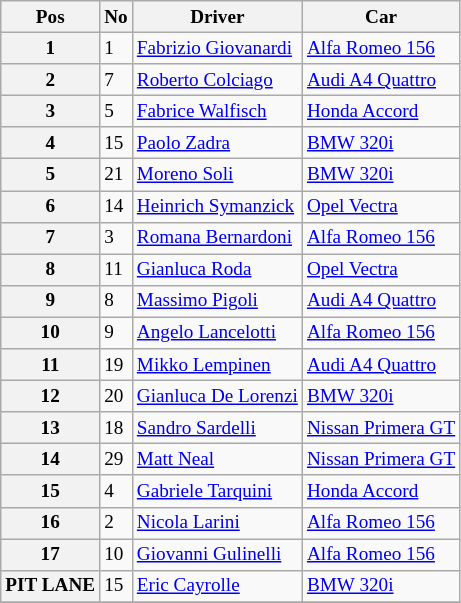<table class="wikitable" style="font-size: 80%;">
<tr>
<th>Pos</th>
<th>No</th>
<th>Driver</th>
<th>Car</th>
</tr>
<tr>
<th>1</th>
<td>1</td>
<td> <a href='#'>Fabrizio Giovanardi</a></td>
<td><a href='#'>Alfa Romeo 156</a></td>
</tr>
<tr>
<th>2</th>
<td>7</td>
<td> <a href='#'>Roberto Colciago</a></td>
<td><a href='#'>Audi A4 Quattro</a></td>
</tr>
<tr>
<th>3</th>
<td>5</td>
<td> <a href='#'>Fabrice Walfisch</a></td>
<td><a href='#'>Honda Accord</a></td>
</tr>
<tr>
<th>4</th>
<td>15</td>
<td> <a href='#'>Paolo Zadra</a></td>
<td><a href='#'>BMW 320i</a></td>
</tr>
<tr>
<th>5</th>
<td>21</td>
<td> <a href='#'>Moreno Soli</a></td>
<td><a href='#'>BMW 320i</a></td>
</tr>
<tr>
<th>6</th>
<td>14</td>
<td> <a href='#'>Heinrich Symanzick</a></td>
<td><a href='#'>Opel Vectra</a></td>
</tr>
<tr>
<th>7</th>
<td>3</td>
<td> <a href='#'>Romana Bernardoni</a></td>
<td><a href='#'>Alfa Romeo 156</a></td>
</tr>
<tr>
<th>8</th>
<td>11</td>
<td> <a href='#'>Gianluca Roda</a></td>
<td><a href='#'>Opel Vectra</a></td>
</tr>
<tr>
<th>9</th>
<td>8</td>
<td> <a href='#'>Massimo Pigoli</a></td>
<td><a href='#'>Audi A4 Quattro</a></td>
</tr>
<tr>
<th>10</th>
<td>9</td>
<td> <a href='#'>Angelo Lancelotti</a></td>
<td><a href='#'>Alfa Romeo 156</a></td>
</tr>
<tr>
<th>11</th>
<td>19</td>
<td> <a href='#'>Mikko Lempinen</a></td>
<td><a href='#'>Audi A4 Quattro</a></td>
</tr>
<tr>
<th>12</th>
<td>20</td>
<td> <a href='#'>Gianluca De Lorenzi</a></td>
<td><a href='#'>BMW 320i</a></td>
</tr>
<tr>
<th>13</th>
<td>18</td>
<td> <a href='#'>Sandro Sardelli</a></td>
<td><a href='#'>Nissan Primera GT</a></td>
</tr>
<tr>
<th>14</th>
<td>29</td>
<td> <a href='#'>Matt Neal</a></td>
<td><a href='#'>Nissan Primera GT</a></td>
</tr>
<tr>
<th>15</th>
<td>4</td>
<td> <a href='#'>Gabriele Tarquini</a></td>
<td><a href='#'>Honda Accord</a></td>
</tr>
<tr>
<th>16</th>
<td>2</td>
<td> <a href='#'>Nicola Larini</a></td>
<td><a href='#'>Alfa Romeo 156</a></td>
</tr>
<tr>
<th>17</th>
<td>10</td>
<td> <a href='#'>Giovanni Gulinelli</a></td>
<td><a href='#'>Alfa Romeo 156</a></td>
</tr>
<tr>
<th>PIT LANE</th>
<td>15</td>
<td> <a href='#'>Eric Cayrolle</a></td>
<td><a href='#'>BMW 320i</a></td>
</tr>
<tr>
</tr>
</table>
